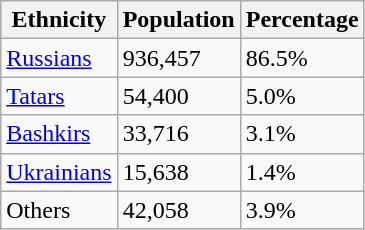<table class="wikitable">
<tr>
<th>Ethnicity</th>
<th>Population</th>
<th>Percentage</th>
</tr>
<tr>
<td><a href='#'>Russians</a></td>
<td>936,457</td>
<td>86.5%</td>
</tr>
<tr>
<td><a href='#'>Tatars</a></td>
<td>54,400</td>
<td>5.0%</td>
</tr>
<tr>
<td><a href='#'>Bashkirs</a></td>
<td>33,716</td>
<td>3.1%</td>
</tr>
<tr>
<td><a href='#'>Ukrainians</a></td>
<td>15,638</td>
<td>1.4%</td>
</tr>
<tr>
<td>Others</td>
<td>42,058</td>
<td>3.9%</td>
</tr>
</table>
